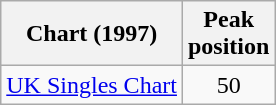<table class="wikitable">
<tr>
<th>Chart (1997)</th>
<th>Peak<br>position</th>
</tr>
<tr>
<td><a href='#'>UK Singles Chart</a></td>
<td align="center">50</td>
</tr>
</table>
